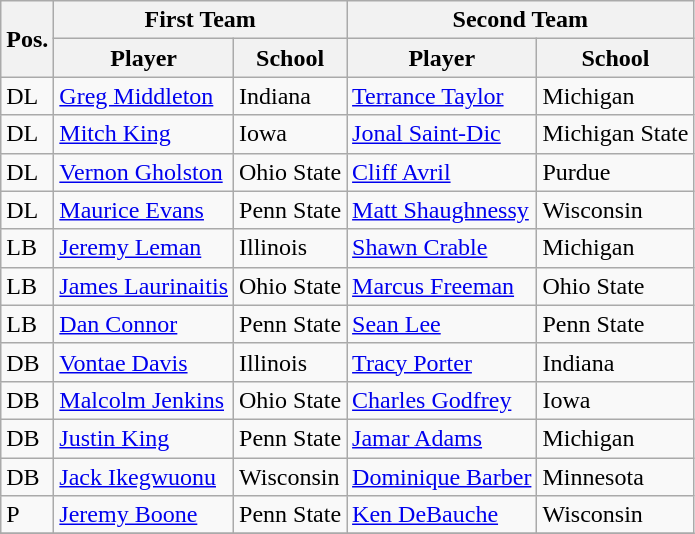<table class="wikitable">
<tr>
<th rowspan="2" align="center">Pos.</th>
<th colspan="2" align="center">First Team</th>
<th colspan="2" align="center">Second Team</th>
</tr>
<tr>
<th>Player</th>
<th>School</th>
<th>Player</th>
<th>School</th>
</tr>
<tr>
<td>DL</td>
<td><a href='#'>Greg Middleton</a></td>
<td>Indiana</td>
<td><a href='#'>Terrance Taylor</a></td>
<td>Michigan</td>
</tr>
<tr>
<td>DL</td>
<td><a href='#'>Mitch King</a></td>
<td>Iowa</td>
<td><a href='#'>Jonal Saint-Dic</a></td>
<td>Michigan State</td>
</tr>
<tr>
<td>DL</td>
<td><a href='#'>Vernon Gholston</a></td>
<td>Ohio State</td>
<td><a href='#'>Cliff Avril</a></td>
<td>Purdue</td>
</tr>
<tr>
<td>DL</td>
<td><a href='#'>Maurice Evans</a></td>
<td>Penn State</td>
<td><a href='#'>Matt Shaughnessy</a></td>
<td>Wisconsin</td>
</tr>
<tr>
<td>LB</td>
<td><a href='#'>Jeremy Leman</a></td>
<td>Illinois</td>
<td><a href='#'>Shawn Crable</a></td>
<td>Michigan</td>
</tr>
<tr>
<td>LB</td>
<td><a href='#'>James Laurinaitis</a></td>
<td>Ohio State</td>
<td><a href='#'>Marcus Freeman</a></td>
<td>Ohio State</td>
</tr>
<tr>
<td>LB</td>
<td><a href='#'>Dan Connor</a></td>
<td>Penn State</td>
<td><a href='#'>Sean Lee</a></td>
<td>Penn State</td>
</tr>
<tr>
<td>DB</td>
<td><a href='#'>Vontae Davis</a></td>
<td>Illinois</td>
<td><a href='#'>Tracy Porter</a></td>
<td>Indiana</td>
</tr>
<tr>
<td>DB</td>
<td><a href='#'>Malcolm Jenkins</a></td>
<td>Ohio State</td>
<td><a href='#'>Charles Godfrey</a></td>
<td>Iowa</td>
</tr>
<tr>
<td>DB</td>
<td><a href='#'>Justin King</a></td>
<td>Penn State</td>
<td><a href='#'>Jamar Adams</a></td>
<td>Michigan</td>
</tr>
<tr>
<td>DB</td>
<td><a href='#'>Jack Ikegwuonu</a></td>
<td>Wisconsin</td>
<td><a href='#'>Dominique Barber</a></td>
<td>Minnesota</td>
</tr>
<tr>
<td>P</td>
<td><a href='#'>Jeremy Boone</a></td>
<td>Penn State</td>
<td><a href='#'>Ken DeBauche</a></td>
<td>Wisconsin</td>
</tr>
<tr>
</tr>
</table>
